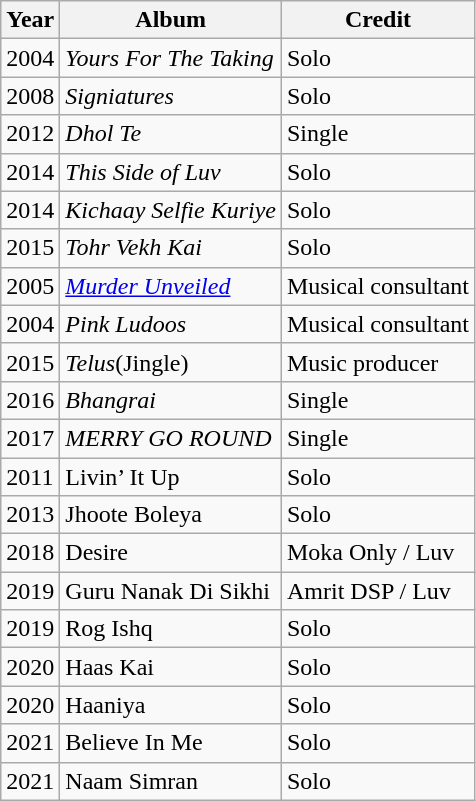<table class="wikitable sortable">
<tr>
<th>Year</th>
<th>Album</th>
<th>Credit</th>
</tr>
<tr>
<td>2004</td>
<td><em>Yours For The Taking</em></td>
<td>Solo</td>
</tr>
<tr>
<td>2008</td>
<td><em>Signiatures</em></td>
<td>Solo</td>
</tr>
<tr>
<td>2012</td>
<td><em>Dhol Te</em></td>
<td>Single</td>
</tr>
<tr>
<td>2014</td>
<td><em>This Side of Luv</em></td>
<td>Solo</td>
</tr>
<tr>
<td>2014</td>
<td><em>Kichaay Selfie Kuriye</em></td>
<td>Solo</td>
</tr>
<tr>
<td>2015</td>
<td><em>Tohr Vekh Kai</em></td>
<td>Solo</td>
</tr>
<tr>
<td>2005</td>
<td><em><a href='#'>Murder Unveiled</a></em></td>
<td>Musical consultant</td>
</tr>
<tr>
<td>2004</td>
<td><em>Pink Ludoos</em></td>
<td>Musical consultant</td>
</tr>
<tr>
<td>2015</td>
<td><em>Telus</em>(Jingle)</td>
<td>Music producer</td>
</tr>
<tr>
<td>2016</td>
<td><em>Bhangrai</em></td>
<td>Single</td>
</tr>
<tr>
<td>2017</td>
<td><em>MERRY GO ROUND</em></td>
<td>Single</td>
</tr>
<tr>
<td>2011</td>
<td>Livin’ It Up</td>
<td>Solo</td>
</tr>
<tr>
<td>2013</td>
<td>Jhoote Boleya</td>
<td>Solo</td>
</tr>
<tr>
<td>2018</td>
<td>Desire</td>
<td>Moka Only / Luv</td>
</tr>
<tr>
<td>2019</td>
<td>Guru Nanak Di Sikhi</td>
<td>Amrit DSP / Luv</td>
</tr>
<tr>
<td>2019</td>
<td>Rog Ishq</td>
<td>Solo</td>
</tr>
<tr>
<td>2020</td>
<td>Haas Kai</td>
<td>Solo</td>
</tr>
<tr>
<td>2020</td>
<td>Haaniya</td>
<td>Solo</td>
</tr>
<tr>
<td>2021</td>
<td>Believe In Me</td>
<td>Solo</td>
</tr>
<tr>
<td>2021</td>
<td>Naam Simran</td>
<td>Solo</td>
</tr>
</table>
